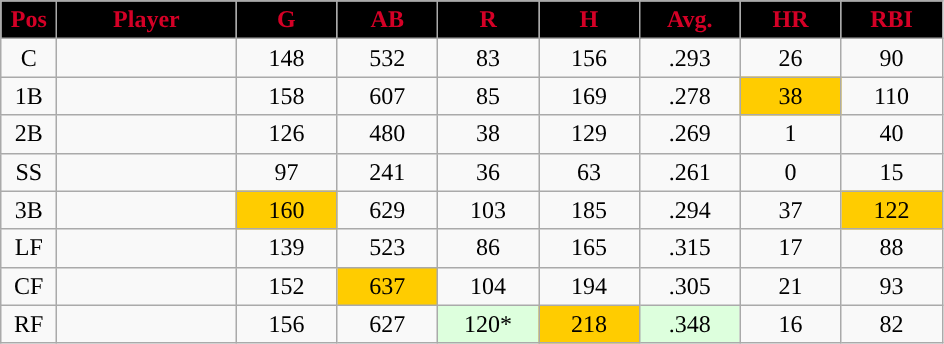<table class="wikitable sortable">
<tr>
<th style="background:black; color:#d40026; width:5%;">Pos</th>
<th style="background:black; color:#d40026; width:16%;">Player</th>
<th style="background:black; color:#d40026; width:9%;">G</th>
<th style="background:black; color:#d40026; width:9%;">AB</th>
<th style="background:black; color:#d40026; width:9%;">R</th>
<th style="background:black; color:#d40026; width:9%;">H</th>
<th style="background:black; color:#d40026; width:9%;">Avg.</th>
<th style="background:black; color:#d40026; width:9%;">HR</th>
<th style="background:black; color:#d40026; width:9%;">RBI</th>
</tr>
<tr style="text-align:center;">
<td>C</td>
<td></td>
<td>148</td>
<td>532</td>
<td>83</td>
<td>156</td>
<td>.293</td>
<td>26</td>
<td>90</td>
</tr>
<tr align="center">
<td>1B</td>
<td></td>
<td>158</td>
<td>607</td>
<td>85</td>
<td>169</td>
<td>.278</td>
<td style="background:#fc0;">38</td>
<td>110</td>
</tr>
<tr align="center">
<td>2B</td>
<td></td>
<td>126</td>
<td>480</td>
<td>38</td>
<td>129</td>
<td>.269</td>
<td>1</td>
<td>40</td>
</tr>
<tr align="center">
<td>SS</td>
<td></td>
<td>97</td>
<td>241</td>
<td>36</td>
<td>63</td>
<td>.261</td>
<td>0</td>
<td>15</td>
</tr>
<tr align="center">
<td>3B</td>
<td></td>
<td style="background:#fc0;">160</td>
<td>629</td>
<td>103</td>
<td>185</td>
<td>.294</td>
<td>37</td>
<td style="background:#fc0;">122</td>
</tr>
<tr align="center">
<td>LF</td>
<td></td>
<td>139</td>
<td>523</td>
<td>86</td>
<td>165</td>
<td>.315</td>
<td>17</td>
<td>88</td>
</tr>
<tr align="center">
<td>CF</td>
<td></td>
<td>152</td>
<td style="background:#fc0;">637</td>
<td>104</td>
<td>194</td>
<td>.305</td>
<td>21</td>
<td>93</td>
</tr>
<tr align="center">
<td>RF</td>
<td></td>
<td>156</td>
<td>627</td>
<td bgcolor="#DDFFDD">120*</td>
<td style="background:#fc0;">218</td>
<td style="background:#DDFFDD;">.348</td>
<td>16</td>
<td>82</td>
</tr>
</table>
